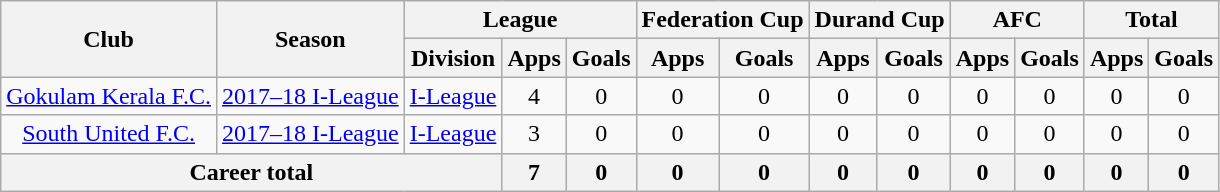<table class="wikitable" style="text-align: center;">
<tr>
<th rowspan="2">Club</th>
<th rowspan="2">Season</th>
<th colspan="3">League</th>
<th colspan="2">Federation Cup</th>
<th colspan="2">Durand Cup</th>
<th colspan="2">AFC</th>
<th colspan="2">Total</th>
</tr>
<tr>
<th>Division</th>
<th>Apps</th>
<th>Goals</th>
<th>Apps</th>
<th>Goals</th>
<th>Apps</th>
<th>Goals</th>
<th>Apps</th>
<th>Goals</th>
<th>Apps</th>
<th>Goals</th>
</tr>
<tr>
<td rowspan="1"><a href='#'>Gokulam Kerala F.C.</a></td>
<td><a href='#'>2017–18 I-League</a></td>
<td><a href='#'>I-League</a></td>
<td>4</td>
<td>0</td>
<td>0</td>
<td>0</td>
<td>0</td>
<td>0</td>
<td>0</td>
<td>0</td>
<td>0</td>
<td>0</td>
</tr>
<tr>
<td rowspan="1"><a href='#'>South United F.C.</a></td>
<td><a href='#'>2017–18 I-League</a></td>
<td><a href='#'>I-League</a></td>
<td>3</td>
<td>0</td>
<td>0</td>
<td>0</td>
<td>0</td>
<td>0</td>
<td>0</td>
<td>0</td>
<td>0</td>
<td>0</td>
</tr>
<tr>
<th colspan="3">Career total</th>
<th>7</th>
<th>0</th>
<th>0</th>
<th>0</th>
<th>0</th>
<th>0</th>
<th>0</th>
<th>0</th>
<th>0</th>
<th>0</th>
</tr>
</table>
